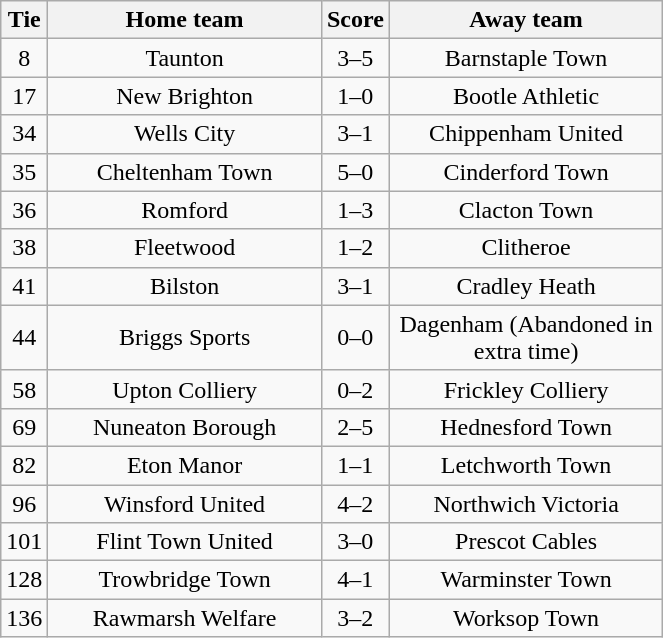<table class="wikitable" style="text-align:center;">
<tr>
<th width=20>Tie</th>
<th width=175>Home team</th>
<th width=20>Score</th>
<th width=175>Away team</th>
</tr>
<tr>
<td>8</td>
<td>Taunton</td>
<td>3–5</td>
<td>Barnstaple Town</td>
</tr>
<tr>
<td>17</td>
<td>New Brighton</td>
<td>1–0</td>
<td>Bootle Athletic</td>
</tr>
<tr>
<td>34</td>
<td>Wells City</td>
<td>3–1</td>
<td>Chippenham United</td>
</tr>
<tr>
<td>35</td>
<td>Cheltenham Town</td>
<td>5–0</td>
<td>Cinderford Town</td>
</tr>
<tr>
<td>36</td>
<td>Romford</td>
<td>1–3</td>
<td>Clacton Town</td>
</tr>
<tr>
<td>38</td>
<td>Fleetwood</td>
<td>1–2</td>
<td>Clitheroe</td>
</tr>
<tr>
<td>41</td>
<td>Bilston</td>
<td>3–1</td>
<td>Cradley Heath</td>
</tr>
<tr>
<td>44</td>
<td>Briggs Sports</td>
<td>0–0</td>
<td>Dagenham (Abandoned in extra time)</td>
</tr>
<tr>
<td>58</td>
<td>Upton Colliery</td>
<td>0–2</td>
<td>Frickley Colliery</td>
</tr>
<tr>
<td>69</td>
<td>Nuneaton Borough</td>
<td>2–5</td>
<td>Hednesford Town</td>
</tr>
<tr>
<td>82</td>
<td>Eton Manor</td>
<td>1–1</td>
<td>Letchworth Town</td>
</tr>
<tr>
<td>96</td>
<td>Winsford United</td>
<td>4–2</td>
<td>Northwich Victoria</td>
</tr>
<tr>
<td>101</td>
<td>Flint Town United</td>
<td>3–0</td>
<td>Prescot Cables</td>
</tr>
<tr>
<td>128</td>
<td>Trowbridge Town</td>
<td>4–1</td>
<td>Warminster Town</td>
</tr>
<tr>
<td>136</td>
<td>Rawmarsh Welfare</td>
<td>3–2</td>
<td>Worksop Town</td>
</tr>
</table>
